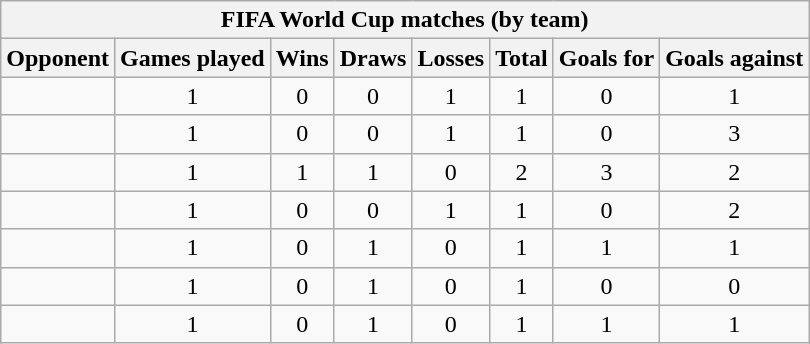<table class="wikitable sortable" style="text-align:center">
<tr>
<th colspan=8>FIFA World Cup matches (by team)</th>
</tr>
<tr>
<th>Opponent</th>
<th>Games played</th>
<th>Wins</th>
<th>Draws</th>
<th>Losses</th>
<th>Total</th>
<th>Goals for</th>
<th>Goals against</th>
</tr>
<tr>
<td align="left"></td>
<td>1</td>
<td>0</td>
<td>0</td>
<td>1</td>
<td>1</td>
<td>0</td>
<td>1</td>
</tr>
<tr>
<td align="left"></td>
<td>1</td>
<td>0</td>
<td>0</td>
<td>1</td>
<td>1</td>
<td>0</td>
<td>3</td>
</tr>
<tr>
<td align="left"></td>
<td>1</td>
<td>1</td>
<td>1</td>
<td>0</td>
<td>2</td>
<td>3</td>
<td>2</td>
</tr>
<tr>
<td align="left"></td>
<td>1</td>
<td>0</td>
<td>0</td>
<td>1</td>
<td>1</td>
<td>0</td>
<td>2</td>
</tr>
<tr>
<td align="left"></td>
<td>1</td>
<td>0</td>
<td>1</td>
<td>0</td>
<td>1</td>
<td>1</td>
<td>1</td>
</tr>
<tr>
<td align="left"></td>
<td>1</td>
<td>0</td>
<td>1</td>
<td>0</td>
<td>1</td>
<td>0</td>
<td>0</td>
</tr>
<tr>
<td align="left"></td>
<td>1</td>
<td>0</td>
<td>1</td>
<td>0</td>
<td>1</td>
<td>1</td>
<td>1</td>
</tr>
</table>
